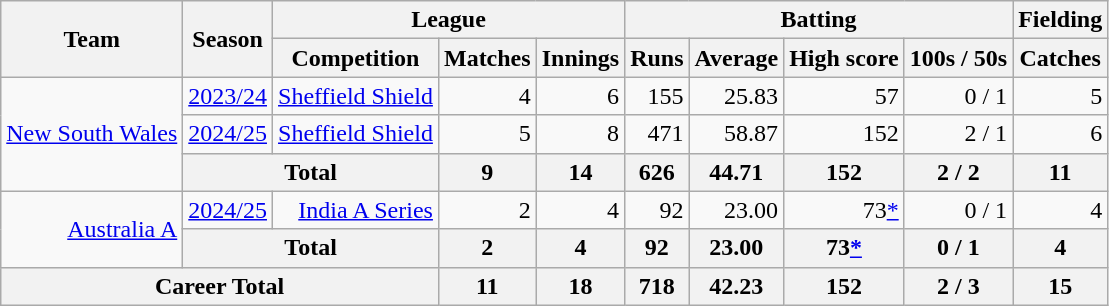<table class="wikitable" style="text-align:right;">
<tr>
<th rowspan="2">Team</th>
<th rowspan="2">Season</th>
<th colspan="3">League</th>
<th colspan="4">Batting</th>
<th colspan="1">Fielding</th>
</tr>
<tr>
<th>Competition</th>
<th>Matches</th>
<th>Innings</th>
<th>Runs</th>
<th>Average</th>
<th>High score</th>
<th>100s / 50s</th>
<th>Catches</th>
</tr>
<tr>
<td rowspan="3"><a href='#'>New South Wales</a></td>
<td><a href='#'>2023/24</a></td>
<td><a href='#'>Sheffield Shield</a></td>
<td>4</td>
<td>6</td>
<td>155</td>
<td>25.83</td>
<td>57</td>
<td>0 / 1</td>
<td>5</td>
</tr>
<tr>
<td><a href='#'>2024/25</a></td>
<td><a href='#'>Sheffield Shield</a></td>
<td>5</td>
<td>8</td>
<td>471</td>
<td>58.87</td>
<td>152</td>
<td>2 / 1</td>
<td>6</td>
</tr>
<tr>
<th colspan="2">Total</th>
<th>9</th>
<th>14</th>
<th>626</th>
<th>44.71</th>
<th>152</th>
<th>2 / 2</th>
<th>11</th>
</tr>
<tr>
<td rowspan="2"><a href='#'>Australia A</a></td>
<td><a href='#'>2024/25</a></td>
<td><a href='#'>India A Series</a></td>
<td>2</td>
<td>4</td>
<td>92</td>
<td>23.00</td>
<td>73<a href='#'>*</a></td>
<td>0 / 1</td>
<td>4</td>
</tr>
<tr>
<th colspan="2">Total</th>
<th>2</th>
<th>4</th>
<th>92</th>
<th>23.00</th>
<th>73<a href='#'>*</a></th>
<th>0 / 1</th>
<th>4</th>
</tr>
<tr>
<th colspan="3">Career Total</th>
<th>11</th>
<th>18</th>
<th>718</th>
<th>42.23</th>
<th>152</th>
<th>2 / 3</th>
<th>15</th>
</tr>
</table>
